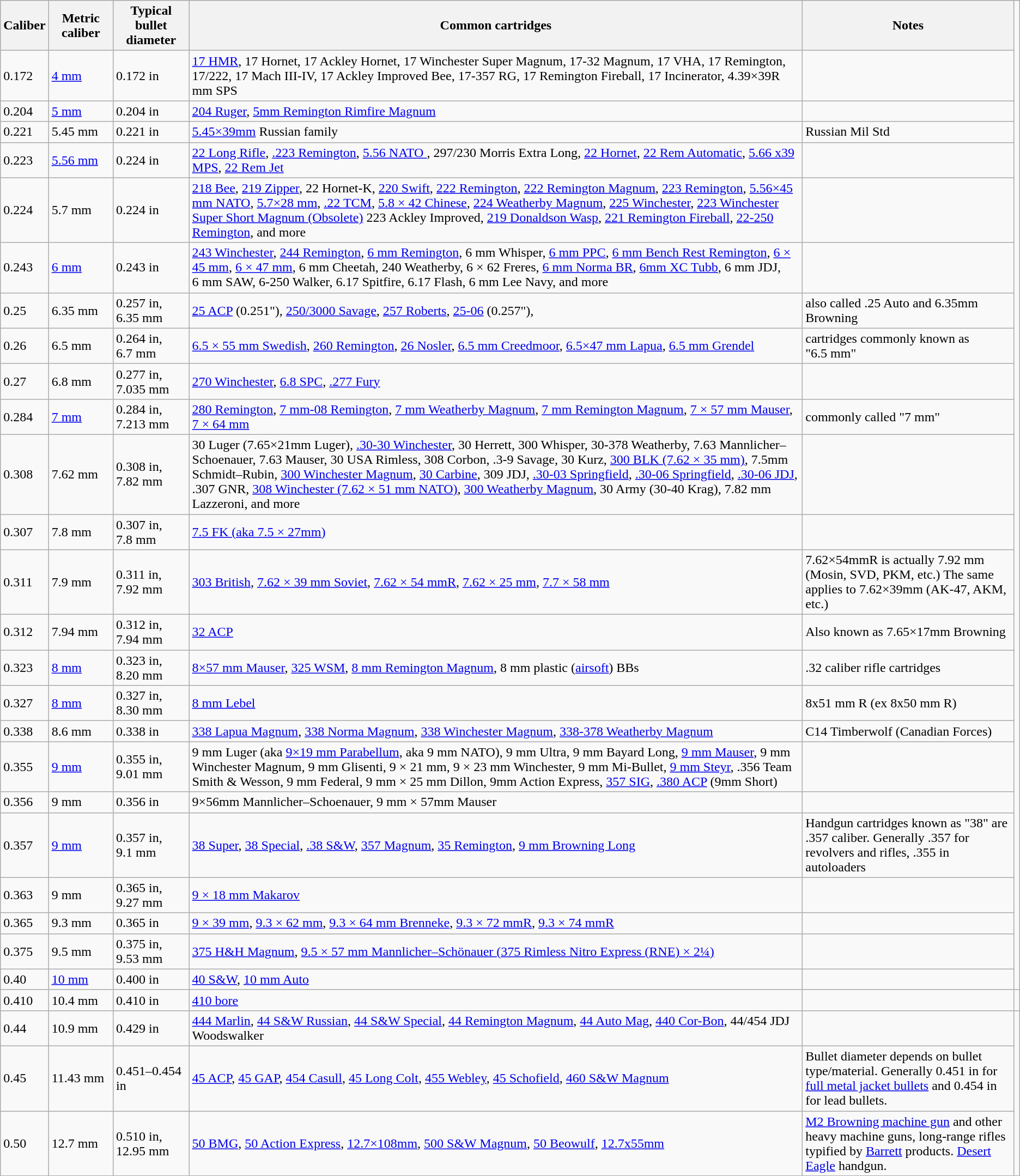<table class="wikitable sortable" border="1">
<tr>
<th>Caliber</th>
<th>Metric caliber</th>
<th>Typical bullet diameter</th>
<th class="unsortable">Common cartridges</th>
<th class="unsortable">Notes</th>
</tr>
<tr>
<td>0.172</td>
<td><a href='#'>4 mm</a></td>
<td>0.172 in</td>
<td><a href='#'>17 HMR</a>, 17 Hornet, 17 Ackley Hornet, 17 Winchester Super Magnum, 17-32 Magnum, 17 VHA, 17 Remington, 17/222, 17 Mach III-IV, 17 Ackley Improved Bee, 17-357 RG, 17 Remington Fireball, 17 Incinerator, 4.39×39R mm SPS</td>
<td></td>
</tr>
<tr>
<td>0.204</td>
<td><a href='#'>5 mm</a></td>
<td>0.204 in</td>
<td><a href='#'>204 Ruger</a>, <a href='#'>5mm Remington Rimfire Magnum</a></td>
<td></td>
</tr>
<tr>
<td>0.221</td>
<td>5.45 mm</td>
<td>0.221 in</td>
<td><a href='#'>5.45×39mm</a> Russian family</td>
<td>Russian Mil Std</td>
</tr>
<tr>
<td>0.223</td>
<td><a href='#'>5.56 mm</a></td>
<td>0.224 in</td>
<td><a href='#'>22 Long Rifle</a>, <a href='#'>.223 Remington</a>,  <a href='#'>5.56 NATO  </a>, 297/230 Morris Extra Long, <a href='#'>22 Hornet</a>, <a href='#'>22 Rem Automatic</a>, <a href='#'>5.66 x39 MPS</a>, <a href='#'>22 Rem Jet</a></td>
<td></td>
</tr>
<tr>
<td>0.224</td>
<td>5.7 mm</td>
<td>0.224 in</td>
<td><a href='#'>218 Bee</a>, <a href='#'>219 Zipper</a>, 22 Hornet-K, <a href='#'>220 Swift</a>, <a href='#'>222 Remington</a>, <a href='#'>222 Remington Magnum</a>, <a href='#'>223 Remington</a>, <a href='#'>5.56×45 mm NATO</a>,  <a href='#'>5.7×28 mm</a>, <a href='#'>.22 TCM</a>, <a href='#'>5.8 × 42 Chinese</a>, <a href='#'>224 Weatherby Magnum</a>, <a href='#'>225 Winchester</a>, <a href='#'>223 Winchester Super Short Magnum (Obsolete)</a> 223 Ackley Improved, <a href='#'>219 Donaldson Wasp</a>, <a href='#'>221 Remington Fireball</a>, <a href='#'>22-250 Remington</a>, and more</td>
<td></td>
</tr>
<tr ||>
<td>0.243</td>
<td><a href='#'>6 mm</a></td>
<td>0.243 in</td>
<td><a href='#'>243 Winchester</a>, <a href='#'>244 Remington</a>, <a href='#'>6 mm Remington</a>, 6 mm Whisper, <a href='#'>6 mm PPC</a>, <a href='#'>6 mm Bench Rest Remington</a>, <a href='#'>6 × 45 mm</a>, <a href='#'>6 × 47 mm</a>, 6 mm Cheetah, 240 Weatherby, 6 × 62 Freres, <a href='#'>6 mm Norma BR</a>, <a href='#'>6mm XC Tubb</a>, 6 mm JDJ, 6 mm SAW, 6-250 Walker, 6.17 Spitfire, 6.17 Flash, 6 mm Lee Navy, and more</td>
<td></td>
</tr>
<tr>
<td>0.25</td>
<td>6.35 mm</td>
<td>0.257 in, 6.35 mm</td>
<td><a href='#'>25 ACP</a> (0.251"), <a href='#'>250/3000 Savage</a>, <a href='#'>257 Roberts</a>, <a href='#'>25-06</a> (0.257"),</td>
<td>also called .25 Auto and 6.35mm Browning</td>
</tr>
<tr>
<td>0.26</td>
<td>6.5 mm</td>
<td>0.264 in, 6.7 mm</td>
<td><a href='#'>6.5 × 55 mm Swedish</a>, <a href='#'>260 Remington</a>, <a href='#'>26 Nosler</a>, <a href='#'>6.5 mm Creedmoor</a>, <a href='#'>6.5×47 mm Lapua</a>, <a href='#'>6.5 mm Grendel</a></td>
<td>cartridges commonly known as "6.5 mm"</td>
</tr>
<tr>
<td>0.27</td>
<td>6.8 mm</td>
<td>0.277 in, 7.035 mm</td>
<td><a href='#'>270 Winchester</a>, <a href='#'>6.8 SPC</a>, <a href='#'>.277 Fury</a></td>
<td></td>
</tr>
<tr>
<td>0.284</td>
<td><a href='#'>7 mm</a></td>
<td>0.284 in, 7.213 mm</td>
<td><a href='#'>280 Remington</a>, <a href='#'>7 mm-08 Remington</a>, <a href='#'>7 mm Weatherby Magnum</a>,  <a href='#'>7 mm Remington Magnum</a>, <a href='#'>7 × 57 mm Mauser</a>, <a href='#'>7 × 64 mm</a></td>
<td>commonly called "7 mm"</td>
</tr>
<tr>
<td>0.308</td>
<td>7.62 mm</td>
<td>0.308 in, 7.82 mm</td>
<td>30 Luger (7.65×21mm Luger), <a href='#'>.30-30 Winchester</a>, 30 Herrett, 300 Whisper, 30-378 Weatherby, 7.63 Mannlicher–Schoenauer, 7.63 Mauser, 30 USA Rimless, 308 Corbon, .3-9 Savage, 30 Kurz, <a href='#'>300 BLK (7.62 × 35 mm)</a>, 7.5mm Schmidt–Rubin, <a href='#'>300 Winchester Magnum</a>, <a href='#'>30 Carbine</a>, 309 JDJ, <a href='#'>.30-03 Springfield</a>, <a href='#'>.30-06 Springfield</a>, <a href='#'>.30-06 JDJ</a>, .307 GNR, <a href='#'>308 Winchester (7.62 × 51 mm NATO)</a>, <a href='#'>300 Weatherby Magnum</a>, 30 Army (30-40 Krag),  7.82 mm Lazzeroni, and more</td>
<td></td>
</tr>
<tr>
<td>0.307</td>
<td>7.8 mm</td>
<td>0.307 in, 7.8 mm</td>
<td><a href='#'>7.5 FK (aka 7.5 × 27mm)</a></td>
<td></td>
</tr>
<tr>
<td>0.311</td>
<td>7.9 mm</td>
<td>0.311 in, 7.92 mm</td>
<td><a href='#'>303 British</a>, <a href='#'>7.62 × 39 mm Soviet</a>, <a href='#'>7.62 × 54 mmR</a>, <a href='#'>7.62 × 25 mm</a>, <a href='#'>7.7 × 58 mm</a></td>
<td>7.62×54mmR is actually 7.92 mm (Mosin, SVD, PKM, etc.) The same applies to 7.62×39mm (AK-47, AKM, etc.)</td>
</tr>
<tr>
<td>0.312</td>
<td>7.94 mm</td>
<td>0.312 in, 7.94 mm</td>
<td><a href='#'>32 ACP</a></td>
<td>Also known as 7.65×17mm Browning</td>
</tr>
<tr>
<td>0.323</td>
<td><a href='#'>8 mm</a></td>
<td>0.323 in, 8.20 mm</td>
<td><a href='#'>8×57 mm Mauser</a>, <a href='#'>325 WSM</a>, <a href='#'>8 mm Remington Magnum</a>, 8 mm plastic (<a href='#'>airsoft</a>) BBs</td>
<td>.32 caliber rifle cartridges</td>
</tr>
<tr>
<td>0.327</td>
<td><a href='#'>8 mm</a></td>
<td>0.327 in, 8.30 mm</td>
<td><a href='#'>8 mm Lebel</a></td>
<td>8x51 mm R (ex 8x50 mm R)</td>
</tr>
<tr>
<td>0.338</td>
<td>8.6 mm</td>
<td>0.338 in</td>
<td><a href='#'>338 Lapua Magnum</a>, <a href='#'>338 Norma Magnum</a>, <a href='#'>338 Winchester Magnum</a>, <a href='#'>338-378 Weatherby Magnum</a></td>
<td>C14 Timberwolf (Canadian Forces)</td>
</tr>
<tr>
<td>0.355</td>
<td><a href='#'>9 mm</a></td>
<td>0.355 in, 9.01 mm</td>
<td>9 mm Luger (aka <a href='#'>9×19 mm Parabellum</a>, aka 9 mm NATO), 9 mm Ultra, 9 mm Bayard Long, <a href='#'>9 mm Mauser</a>, 9 mm Winchester Magnum, 9 mm Glisenti, 9 × 21 mm, 9 × 23 mm Winchester, 9 mm Mi-Bullet, <a href='#'>9 mm Steyr</a>, .356 Team Smith & Wesson, 9 mm Federal,  9 mm × 25 mm Dillon, 9mm Action Express, <a href='#'>357 SIG</a>, <a href='#'>.380 ACP</a> (9mm Short)</td>
<td></td>
</tr>
<tr>
<td>0.356</td>
<td>9 mm</td>
<td>0.356 in</td>
<td>9×56mm Mannlicher–Schoenauer, 9 mm × 57mm Mauser</td>
<td></td>
</tr>
<tr>
<td>0.357</td>
<td><a href='#'>9 mm</a></td>
<td>0.357 in, 9.1 mm</td>
<td><a href='#'>38 Super</a>, <a href='#'>38 Special</a>, <a href='#'>.38 S&W</a>, <a href='#'>357 Magnum</a>, <a href='#'>35 Remington</a>, <a href='#'>9 mm Browning Long</a></td>
<td>Handgun cartridges known as "38" are .357 caliber. Generally .357 for revolvers and rifles, .355 in autoloaders</td>
</tr>
<tr>
<td>0.363</td>
<td>9 mm</td>
<td>0.365 in, 9.27 mm</td>
<td><a href='#'>9 × 18 mm Makarov</a></td>
<td></td>
</tr>
<tr>
<td>0.365</td>
<td>9.3 mm</td>
<td>0.365 in</td>
<td><a href='#'>9 × 39 mm</a>, <a href='#'>9.3 × 62 mm</a>, <a href='#'>9.3 × 64 mm Brenneke</a>, <a href='#'>9.3 × 72 mmR</a>, <a href='#'>9.3 × 74 mmR</a></td>
<td></td>
</tr>
<tr>
<td>0.375</td>
<td>9.5 mm</td>
<td>0.375 in, 9.53 mm</td>
<td><a href='#'>375 H&H Magnum</a>, <a href='#'>9.5 × 57 mm Mannlicher–Schönauer (375 Rimless Nitro Express (RNE) × 2¼)</a></td>
<td></td>
</tr>
<tr>
<td>0.40</td>
<td><a href='#'>10 mm</a></td>
<td>0.400 in</td>
<td><a href='#'>40 S&W</a>, <a href='#'>10 mm Auto</a></td>
<td></td>
</tr>
<tr>
<td>0.410</td>
<td>10.4 mm</td>
<td>0.410 in</td>
<td><a href='#'>410 bore</a></td>
<td></td>
<td></td>
</tr>
<tr>
<td>0.44</td>
<td>10.9 mm</td>
<td>0.429 in</td>
<td><a href='#'>444 Marlin</a>, <a href='#'>44 S&W Russian</a>, <a href='#'>44 S&W Special</a>, <a href='#'>44 Remington Magnum</a>, <a href='#'>44 Auto Mag</a>, <a href='#'>440 Cor-Bon</a>, 44/454 JDJ Woodswalker</td>
<td></td>
</tr>
<tr>
<td>0.45</td>
<td>11.43 mm</td>
<td>0.451–0.454 in</td>
<td><a href='#'>45 ACP</a>, <a href='#'>45 GAP</a>, <a href='#'>454 Casull</a>, <a href='#'>45 Long Colt</a>, <a href='#'>455 Webley</a>, <a href='#'>45 Schofield</a>, <a href='#'>460 S&W Magnum</a></td>
<td>Bullet diameter depends on bullet type/material. Generally 0.451 in for <a href='#'>full metal jacket bullets</a> and 0.454 in for lead bullets.</td>
</tr>
<tr>
<td>0.50</td>
<td>12.7 mm</td>
<td>0.510 in, 12.95 mm</td>
<td><a href='#'>50 BMG</a>, <a href='#'>50 Action Express</a>, <a href='#'>12.7×108mm</a>, <a href='#'>500 S&W Magnum</a>, <a href='#'>50 Beowulf</a>, <a href='#'>12.7x55mm</a></td>
<td><a href='#'>M2 Browning machine gun</a> and other heavy machine guns, long-range rifles typified by <a href='#'>Barrett</a> products. <a href='#'>Desert Eagle</a> handgun.</td>
</tr>
</table>
